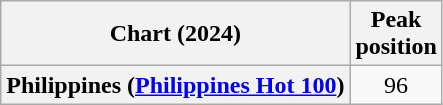<table class="wikitable sortable plainrowheaders">
<tr>
<th scope="col">Chart (2024)</th>
<th scope="col">Peak<br>position</th>
</tr>
<tr>
<th scope="row">Philippines (<a href='#'>Philippines Hot 100</a>)</th>
<td align="center">96</td>
</tr>
</table>
